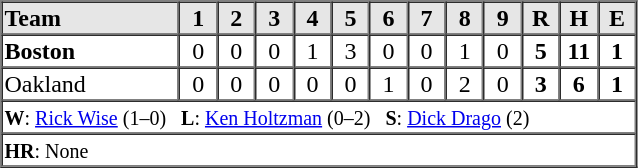<table border=1 cellspacing=0 width=425 style="margin-left:3em;">
<tr style="text-align:center; background-color:#e6e6e6;">
<th align=left width=28%>Team</th>
<th width=6%>1</th>
<th width=6%>2</th>
<th width=6%>3</th>
<th width=6%>4</th>
<th width=6%>5</th>
<th width=6%>6</th>
<th width=6%>7</th>
<th width=6%>8</th>
<th width=6%>9</th>
<th width=6%>R</th>
<th width=6%>H</th>
<th width=6%>E</th>
</tr>
<tr style="text-align:center;">
<td align=left><strong>Boston</strong></td>
<td>0</td>
<td>0</td>
<td>0</td>
<td>1</td>
<td>3</td>
<td>0</td>
<td>0</td>
<td>1</td>
<td>0</td>
<td><strong>5</strong></td>
<td><strong>11</strong></td>
<td><strong>1</strong></td>
</tr>
<tr style="text-align:center;">
<td align=left>Oakland</td>
<td>0</td>
<td>0</td>
<td>0</td>
<td>0</td>
<td>0</td>
<td>1</td>
<td>0</td>
<td>2</td>
<td>0</td>
<td><strong>3</strong></td>
<td><strong>6</strong></td>
<td><strong>1</strong></td>
</tr>
<tr style="text-align:left;">
<td colspan=13><small><strong>W</strong>: <a href='#'>Rick Wise</a> (1–0)   <strong>L</strong>: <a href='#'>Ken Holtzman</a> (0–2)   <strong>S</strong>: <a href='#'>Dick Drago</a> (2)</small></td>
</tr>
<tr style="text-align:left;">
<td colspan=13><small><strong>HR</strong>: None</small></td>
</tr>
</table>
